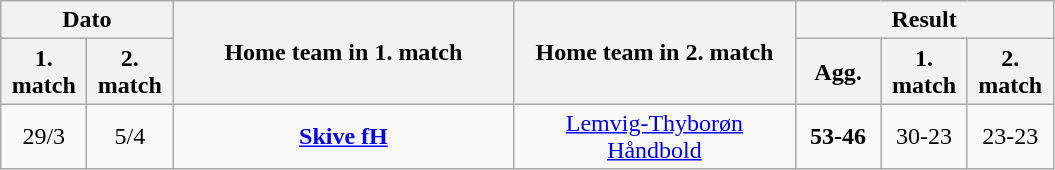<table class="wikitable" style="text-align:center; margin-left:1em;">
<tr>
<th colspan="2">Dato</th>
<th rowspan="2" style="width:220px;">Home team in 1. match</th>
<th rowspan="2" style="width:180px;">Home team in 2. match</th>
<th colspan="3">Result</th>
</tr>
<tr>
<th style="width:50px;">1. match</th>
<th style="width:50px;">2. match</th>
<th style="width:50px;">Agg.</th>
<th style="width:50px;">1. match</th>
<th style="width:50px;">2. match</th>
</tr>
<tr>
<td>29/3</td>
<td>5/4</td>
<td><strong><a href='#'>Skive fH</a></strong></td>
<td><a href='#'>Lemvig-Thyborøn Håndbold</a></td>
<td><strong>53-46</strong></td>
<td>30-23</td>
<td>23-23</td>
</tr>
</table>
